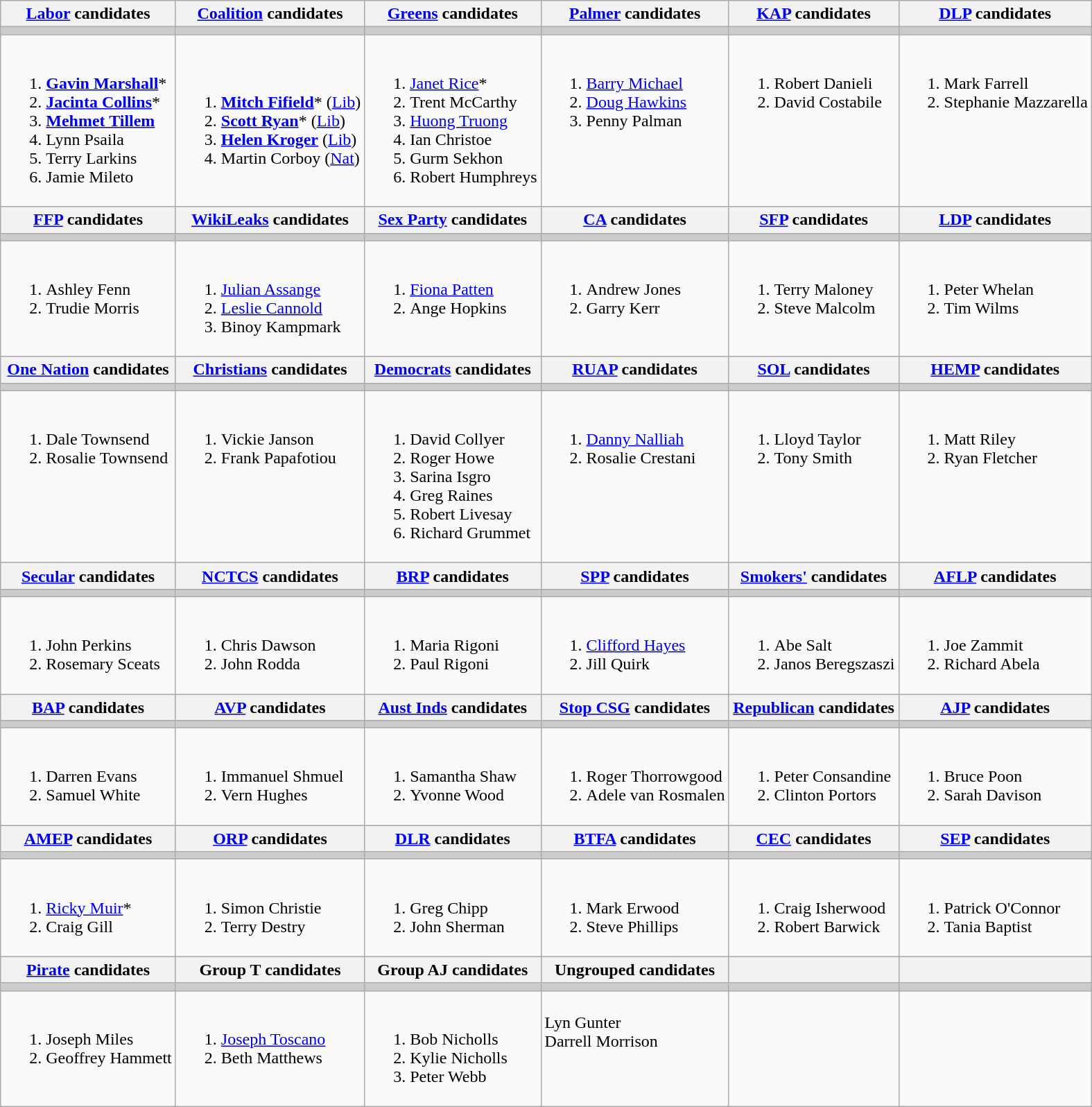<table class="wikitable">
<tr>
<th><a href='#'>Labor</a> candidates</th>
<th><a href='#'>Coalition</a> candidates</th>
<th><a href='#'>Greens</a> candidates</th>
<th><a href='#'>Palmer</a> candidates</th>
<th><a href='#'>KAP</a> candidates</th>
<th><a href='#'>DLP</a> candidates</th>
</tr>
<tr style="background:#ccc;">
<td></td>
<td></td>
<td></td>
<td></td>
<td></td>
<td></td>
</tr>
<tr>
<td><br><ol><li><strong><a href='#'>Gavin Marshall</a></strong>*</li><li><strong><a href='#'>Jacinta Collins</a></strong>*</li><li><strong><a href='#'>Mehmet Tillem</a></strong></li><li>Lynn Psaila</li><li>Terry Larkins</li><li>Jamie Mileto</li></ol></td>
<td><br><ol><li><strong><a href='#'>Mitch Fifield</a></strong>* (<a href='#'>Lib</a>)</li><li><strong><a href='#'>Scott Ryan</a></strong>* (<a href='#'>Lib</a>)</li><li><strong><a href='#'>Helen Kroger</a></strong> (<a href='#'>Lib</a>)</li><li>Martin Corboy (<a href='#'>Nat</a>)</li></ol></td>
<td><br><ol><li><a href='#'>Janet Rice</a>*</li><li>Trent McCarthy</li><li><a href='#'>Huong Truong</a></li><li>Ian Christoe</li><li>Gurm Sekhon</li><li>Robert Humphreys</li></ol></td>
<td valign=top><br><ol><li><a href='#'>Barry Michael</a></li><li><a href='#'>Doug Hawkins</a></li><li>Penny Palman</li></ol></td>
<td valign=top><br><ol><li>Robert Danieli</li><li>David Costabile</li></ol></td>
<td valign=top><br><ol><li>Mark Farrell</li><li>Stephanie Mazzarella</li></ol></td>
</tr>
<tr style="background:#ccc;">
<th><a href='#'>FFP</a> candidates</th>
<th><a href='#'>WikiLeaks</a> candidates</th>
<th><a href='#'>Sex Party</a> candidates</th>
<th><a href='#'>CA</a> candidates</th>
<th><a href='#'>SFP</a> candidates</th>
<th><a href='#'>LDP</a> candidates</th>
</tr>
<tr style="background:#ccc;">
<td></td>
<td></td>
<td></td>
<td></td>
<td></td>
<td></td>
</tr>
<tr>
<td valign=top><br><ol><li>Ashley Fenn</li><li>Trudie Morris</li></ol></td>
<td valign=top><br><ol><li><a href='#'>Julian Assange</a></li><li><a href='#'>Leslie Cannold</a></li><li>Binoy Kampmark</li></ol></td>
<td valign=top><br><ol><li><a href='#'>Fiona Patten</a></li><li>Ange Hopkins</li></ol></td>
<td valign=top><br><ol><li>Andrew Jones</li><li>Garry Kerr</li></ol></td>
<td valign=top><br><ol><li>Terry Maloney</li><li>Steve Malcolm</li></ol></td>
<td valign=top><br><ol><li>Peter Whelan</li><li>Tim Wilms</li></ol></td>
</tr>
<tr style="background:#ccc;">
<th><a href='#'>One Nation</a> candidates</th>
<th><a href='#'>Christians</a> candidates</th>
<th><a href='#'>Democrats</a> candidates</th>
<th><a href='#'>RUAP</a> candidates</th>
<th><a href='#'>SOL</a> candidates</th>
<th><a href='#'>HEMP</a> candidates</th>
</tr>
<tr style="background:#ccc;">
<td></td>
<td></td>
<td></td>
<td></td>
<td></td>
<td></td>
</tr>
<tr>
<td valign=top><br><ol><li>Dale Townsend</li><li>Rosalie Townsend</li></ol></td>
<td valign=top><br><ol><li>Vickie Janson</li><li>Frank Papafotiou</li></ol></td>
<td valign=top><br><ol><li>David Collyer</li><li>Roger Howe</li><li>Sarina Isgro</li><li>Greg Raines</li><li>Robert Livesay</li><li>Richard Grummet</li></ol></td>
<td valign=top><br><ol><li><a href='#'>Danny Nalliah</a></li><li>Rosalie Crestani</li></ol></td>
<td valign=top><br><ol><li>Lloyd Taylor</li><li>Tony Smith</li></ol></td>
<td valign=top><br><ol><li>Matt Riley</li><li>Ryan Fletcher</li></ol></td>
</tr>
<tr style="background:#ccc;">
<th><a href='#'>Secular</a> candidates</th>
<th><a href='#'>NCTCS</a> candidates</th>
<th><a href='#'>BRP</a> candidates</th>
<th><a href='#'>SPP</a> candidates</th>
<th><a href='#'>Smokers'</a> candidates</th>
<th><a href='#'>AFLP</a> candidates</th>
</tr>
<tr style="background:#ccc;">
<td></td>
<td></td>
<td></td>
<td></td>
<td></td>
<td></td>
</tr>
<tr>
<td valign=top><br><ol><li>John Perkins</li><li>Rosemary Sceats</li></ol></td>
<td valign=top><br><ol><li>Chris Dawson</li><li>John Rodda</li></ol></td>
<td valign=top><br><ol><li>Maria Rigoni</li><li>Paul Rigoni</li></ol></td>
<td valign=top><br><ol><li><a href='#'>Clifford Hayes</a></li><li>Jill Quirk</li></ol></td>
<td valign=top><br><ol><li>Abe Salt</li><li>Janos Beregszaszi</li></ol></td>
<td valign=top><br><ol><li>Joe Zammit</li><li>Richard Abela</li></ol></td>
</tr>
<tr style="background:#ccc;">
<th><a href='#'>BAP</a> candidates</th>
<th><a href='#'>AVP</a> candidates</th>
<th><a href='#'>Aust Inds</a> candidates</th>
<th><a href='#'>Stop CSG</a> candidates</th>
<th><a href='#'>Republican</a> candidates</th>
<th><a href='#'>AJP</a> candidates</th>
</tr>
<tr style="background:#ccc;">
<td></td>
<td></td>
<td></td>
<td></td>
<td></td>
<td></td>
</tr>
<tr>
<td valign=top><br><ol><li>Darren Evans</li><li>Samuel White</li></ol></td>
<td valign=top><br><ol><li>Immanuel Shmuel</li><li>Vern Hughes</li></ol></td>
<td valign=top><br><ol><li>Samantha Shaw</li><li>Yvonne Wood</li></ol></td>
<td valign=top><br><ol><li>Roger Thorrowgood</li><li>Adele van Rosmalen</li></ol></td>
<td valign=top><br><ol><li>Peter Consandine</li><li>Clinton Portors</li></ol></td>
<td valign=top><br><ol><li>Bruce Poon</li><li>Sarah Davison</li></ol></td>
</tr>
<tr style="background:#ccc;">
<th><a href='#'>AMEP</a> candidates</th>
<th><a href='#'>ORP</a> candidates</th>
<th><a href='#'>DLR</a> candidates</th>
<th><a href='#'>BTFA</a> candidates</th>
<th><a href='#'>CEC</a> candidates</th>
<th><a href='#'>SEP</a> candidates</th>
</tr>
<tr style="background:#ccc;">
<td></td>
<td></td>
<td></td>
<td></td>
<td></td>
<td></td>
</tr>
<tr>
<td><br><ol><li><a href='#'>Ricky Muir</a>*</li><li>Craig Gill</li></ol></td>
<td valign=top><br><ol><li>Simon Christie</li><li>Terry Destry</li></ol></td>
<td valign=top><br><ol><li>Greg Chipp</li><li>John Sherman</li></ol></td>
<td valign=top><br><ol><li>Mark Erwood</li><li>Steve Phillips</li></ol></td>
<td valign=top><br><ol><li>Craig Isherwood</li><li>Robert Barwick</li></ol></td>
<td valign=top><br><ol><li>Patrick O'Connor</li><li>Tania Baptist</li></ol></td>
</tr>
<tr style="background:#ccc;">
<th><a href='#'>Pirate</a> candidates</th>
<th>Group T candidates</th>
<th>Group AJ candidates</th>
<th>Ungrouped candidates</th>
<th></th>
<th></th>
</tr>
<tr style="background:#ccc;">
<td></td>
<td></td>
<td></td>
<td></td>
<td></td>
<td></td>
</tr>
<tr>
<td valign=top><br><ol><li>Joseph Miles</li><li>Geoffrey Hammett</li></ol></td>
<td valign=top><br><ol><li><a href='#'>Joseph Toscano</a></li><li>Beth Matthews</li></ol></td>
<td valign=top><br><ol><li>Bob Nicholls</li><li>Kylie Nicholls</li><li>Peter Webb</li></ol></td>
<td valign=top><br>Lyn Gunter <br>
Darrell Morrison</td>
<td valign=top></td>
<td valign=top></td>
</tr>
</table>
